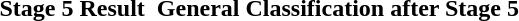<table>
<tr>
<td><strong>Stage 5 Result</strong><br>










</td>
<td></td>
<td><strong>General Classification after Stage 5</strong><br>










</td>
</tr>
</table>
